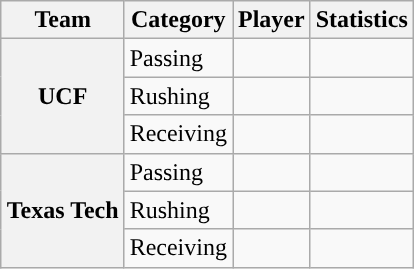<table class="wikitable" style="float:right">
<tr>
<th>Team</th>
<th>Category</th>
<th>Player</th>
<th>Statistics</th>
</tr>
<tr>
<th rowspan=3>UCF</th>
<td>Passing</td>
<td></td>
<td></td>
</tr>
<tr>
<td>Rushing</td>
<td></td>
<td></td>
</tr>
<tr>
<td>Receiving</td>
<td></td>
<td></td>
</tr>
<tr>
<th rowspan=3>Texas Tech</th>
<td>Passing</td>
<td></td>
<td></td>
</tr>
<tr>
<td>Rushing</td>
<td></td>
<td></td>
</tr>
<tr>
<td>Receiving</td>
<td></td>
<td></td>
</tr>
</table>
